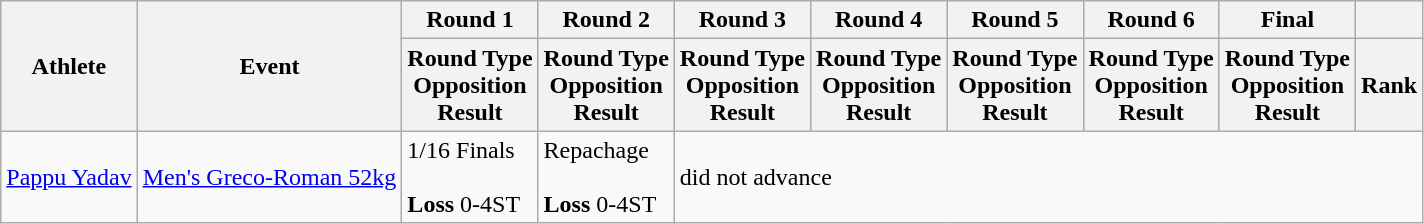<table class="wikitable">
<tr>
<th rowspan="2">Athlete</th>
<th rowspan="2">Event</th>
<th>Round 1</th>
<th>Round 2</th>
<th>Round 3</th>
<th>Round 4</th>
<th>Round 5</th>
<th>Round 6</th>
<th>Final</th>
<th></th>
</tr>
<tr>
<th>Round Type<br>Opposition<br>Result</th>
<th>Round Type<br>Opposition<br>Result</th>
<th>Round Type<br>Opposition<br>Result</th>
<th>Round Type<br>Opposition<br>Result</th>
<th>Round Type<br>Opposition<br>Result</th>
<th>Round Type<br>Opposition<br>Result</th>
<th>Round Type<br>Opposition<br>Result</th>
<th>Rank</th>
</tr>
<tr>
<td><a href='#'>Pappu Yadav</a></td>
<td><a href='#'>Men's Greco-Roman 52kg</a></td>
<td>1/16 Finals<br><br><strong>Loss</strong> 0-4ST</td>
<td>Repachage<br><br><strong>Loss</strong> 0-4ST</td>
<td colspan="6">did not advance</td>
</tr>
</table>
